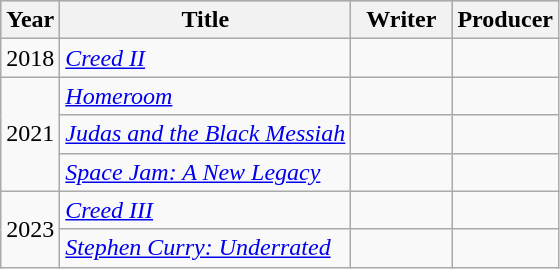<table class="wikitable sortable unsortable">
<tr style="background:#b0c4de; text-align:center;">
<th>Year</th>
<th>Title</th>
<th width=60>Writer</th>
<th width=60>Producer</th>
</tr>
<tr>
<td>2018</td>
<td><em><a href='#'>Creed II</a></em></td>
<td></td>
<td></td>
</tr>
<tr>
<td rowspan=3>2021</td>
<td><em><a href='#'>Homeroom</a></em></td>
<td></td>
<td></td>
</tr>
<tr>
<td><em><a href='#'>Judas and the Black Messiah</a></em></td>
<td></td>
<td></td>
</tr>
<tr>
<td><em><a href='#'>Space Jam: A New Legacy</a></em></td>
<td></td>
<td></td>
</tr>
<tr>
<td rowspan=2>2023</td>
<td><em><a href='#'>Creed III</a></em></td>
<td></td>
<td></td>
</tr>
<tr>
<td><em><a href='#'>Stephen Curry: Underrated</a></em></td>
<td></td>
<td></td>
</tr>
</table>
